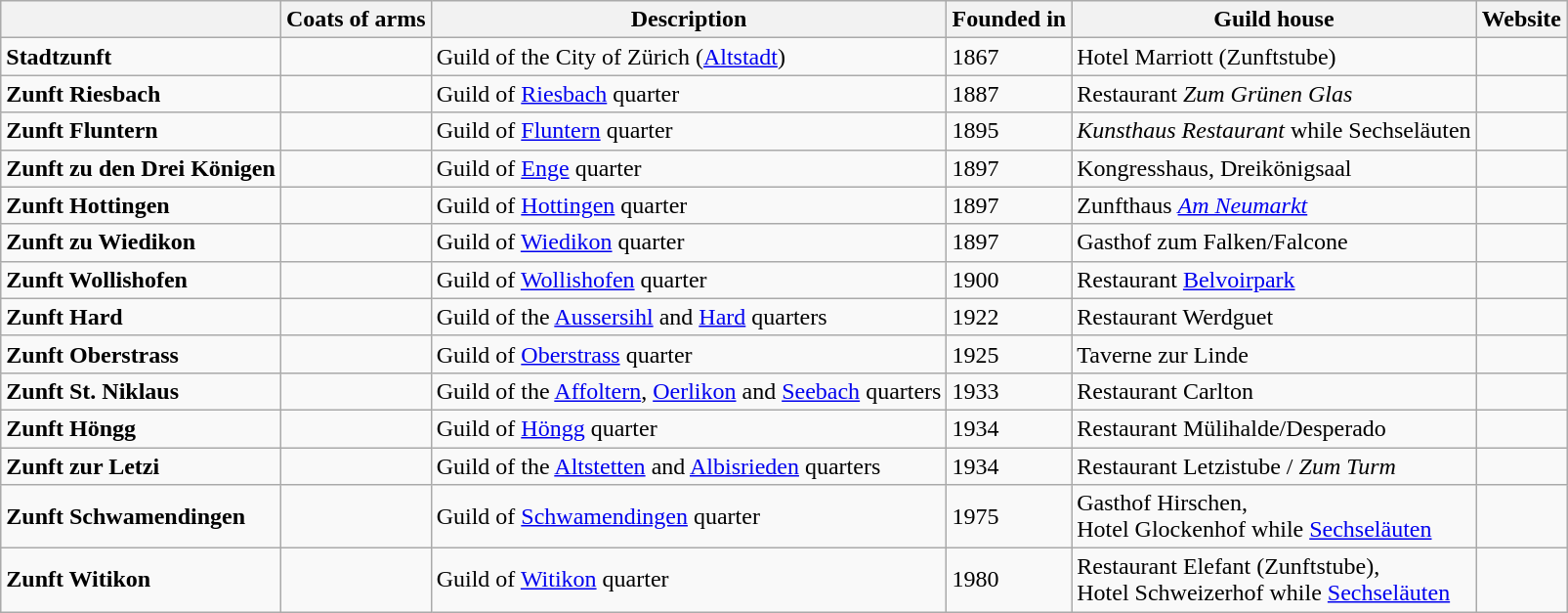<table class="wikitable">
<tr>
<th></th>
<th>Coats of arms</th>
<th>Description</th>
<th>Founded in</th>
<th>Guild house</th>
<th>Website</th>
</tr>
<tr>
<td><strong>Stadtzunft</strong></td>
<td></td>
<td>Guild of the City of Zürich (<a href='#'>Altstadt</a>)</td>
<td>1867</td>
<td>Hotel Marriott (Zunftstube)</td>
<td></td>
</tr>
<tr>
<td><strong>Zunft Riesbach</strong></td>
<td></td>
<td>Guild of <a href='#'>Riesbach</a> quarter</td>
<td>1887</td>
<td>Restaurant <em>Zum Grünen Glas</em></td>
<td></td>
</tr>
<tr>
<td><strong>Zunft Fluntern</strong></td>
<td></td>
<td>Guild of <a href='#'>Fluntern</a> quarter</td>
<td>1895</td>
<td><em>Kunsthaus Restaurant</em> while Sechseläuten</td>
<td></td>
</tr>
<tr>
<td><strong>Zunft zu den Drei Königen</strong></td>
<td></td>
<td>Guild of <a href='#'>Enge</a> quarter</td>
<td>1897</td>
<td>Kongresshaus, Dreikönigsaal</td>
<td></td>
</tr>
<tr>
<td><strong>Zunft Hottingen</strong></td>
<td></td>
<td>Guild of <a href='#'>Hottingen</a> quarter</td>
<td>1897</td>
<td>Zunfthaus <a href='#'><em>Am Neumarkt</em></a><br></td>
<td></td>
</tr>
<tr>
<td><strong>Zunft zu Wiedikon</strong></td>
<td></td>
<td>Guild of <a href='#'>Wiedikon</a> quarter</td>
<td>1897</td>
<td>Gasthof zum Falken/Falcone</td>
<td></td>
</tr>
<tr>
<td><strong>Zunft Wollishofen</strong></td>
<td></td>
<td>Guild of <a href='#'>Wollishofen</a> quarter</td>
<td>1900</td>
<td>Restaurant <a href='#'>Belvoirpark</a></td>
<td></td>
</tr>
<tr>
<td><strong>Zunft Hard</strong></td>
<td></td>
<td>Guild of the <a href='#'>Aussersihl</a> and <a href='#'>Hard</a> quarters</td>
<td>1922</td>
<td>Restaurant Werdguet</td>
<td></td>
</tr>
<tr>
<td><strong>Zunft Oberstrass</strong></td>
<td></td>
<td>Guild of <a href='#'>Oberstrass</a> quarter</td>
<td>1925</td>
<td>Taverne zur Linde</td>
<td></td>
</tr>
<tr>
<td><strong>Zunft St. Niklaus</strong></td>
<td></td>
<td>Guild of the <a href='#'>Affoltern</a>, <a href='#'>Oerlikon</a> and <a href='#'>Seebach</a> quarters</td>
<td>1933</td>
<td>Restaurant Carlton</td>
<td></td>
</tr>
<tr>
<td><strong>Zunft Höngg</strong></td>
<td></td>
<td>Guild of <a href='#'>Höngg</a> quarter</td>
<td>1934</td>
<td>Restaurant Mülihalde/Desperado</td>
<td></td>
</tr>
<tr>
<td><strong>Zunft zur Letzi</strong></td>
<td></td>
<td>Guild of the <a href='#'>Altstetten</a> and <a href='#'>Albisrieden</a> quarters</td>
<td>1934</td>
<td>Restaurant Letzistube / <em>Zum Turm</em></td>
<td></td>
</tr>
<tr>
<td><strong>Zunft Schwamendingen</strong></td>
<td></td>
<td>Guild of <a href='#'>Schwamendingen</a> quarter</td>
<td>1975</td>
<td>Gasthof Hirschen,<br>Hotel Glockenhof while <a href='#'>Sechseläuten</a></td>
<td></td>
</tr>
<tr>
<td><strong>Zunft Witikon</strong></td>
<td></td>
<td>Guild of <a href='#'>Witikon</a> quarter</td>
<td>1980</td>
<td>Restaurant Elefant (Zunftstube),<br>Hotel Schweizerhof while <a href='#'>Sechseläuten</a></td>
<td></td>
</tr>
</table>
